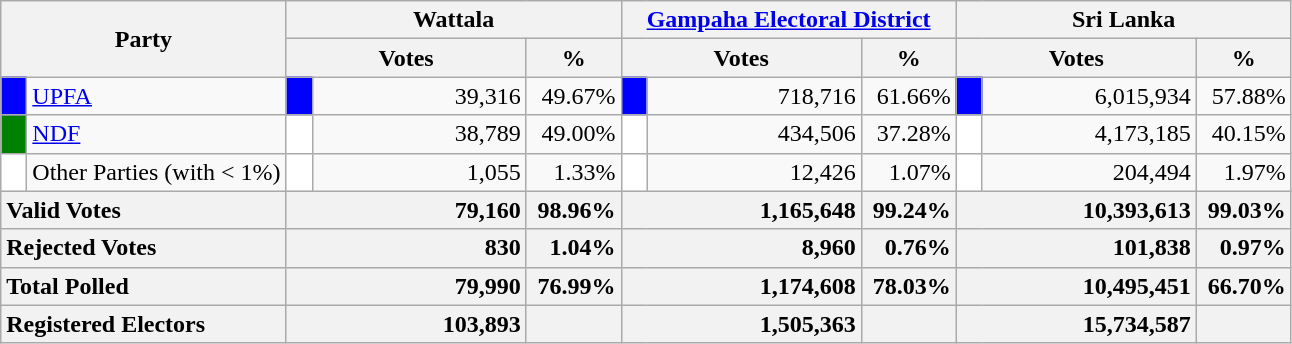<table class="wikitable">
<tr>
<th colspan="2" width="144px"rowspan="2">Party</th>
<th colspan="3" width="216px">Wattala</th>
<th colspan="3" width="216px"><a href='#'>Gampaha Electoral District</a></th>
<th colspan="3" width="216px">Sri Lanka</th>
</tr>
<tr>
<th colspan="2" width="144px">Votes</th>
<th>%</th>
<th colspan="2" width="144px">Votes</th>
<th>%</th>
<th colspan="2" width="144px">Votes</th>
<th>%</th>
</tr>
<tr>
<td style="background-color:blue;" width="10px"></td>
<td style="text-align:left;"><a href='#'>UPFA</a></td>
<td style="background-color:blue;" width="10px"></td>
<td style="text-align:right;">39,316</td>
<td style="text-align:right;">49.67%</td>
<td style="background-color:blue;" width="10px"></td>
<td style="text-align:right;">718,716</td>
<td style="text-align:right;">61.66%</td>
<td style="background-color:blue;" width="10px"></td>
<td style="text-align:right;">6,015,934</td>
<td style="text-align:right;">57.88%</td>
</tr>
<tr>
<td style="background-color:green;" width="10px"></td>
<td style="text-align:left;"><a href='#'>NDF</a></td>
<td style="background-color:white;" width="10px"></td>
<td style="text-align:right;">38,789</td>
<td style="text-align:right;">49.00%</td>
<td style="background-color:white;" width="10px"></td>
<td style="text-align:right;">434,506</td>
<td style="text-align:right;">37.28%</td>
<td style="background-color:white;" width="10px"></td>
<td style="text-align:right;">4,173,185</td>
<td style="text-align:right;">40.15%</td>
</tr>
<tr>
<td style="background-color:white;" width="10px"></td>
<td style="text-align:left;">Other Parties (with < 1%)</td>
<td style="background-color:white;" width="10px"></td>
<td style="text-align:right;">1,055</td>
<td style="text-align:right;">1.33%</td>
<td style="background-color:white;" width="10px"></td>
<td style="text-align:right;">12,426</td>
<td style="text-align:right;">1.07%</td>
<td style="background-color:white;" width="10px"></td>
<td style="text-align:right;">204,494</td>
<td style="text-align:right;">1.97%</td>
</tr>
<tr>
<th colspan="2" width="144px"style="text-align:left;">Valid Votes</th>
<th style="text-align:right;"colspan="2" width="144px">79,160</th>
<th style="text-align:right;">98.96%</th>
<th style="text-align:right;"colspan="2" width="144px">1,165,648</th>
<th style="text-align:right;">99.24%</th>
<th style="text-align:right;"colspan="2" width="144px">10,393,613</th>
<th style="text-align:right;">99.03%</th>
</tr>
<tr>
<th colspan="2" width="144px"style="text-align:left;">Rejected Votes</th>
<th style="text-align:right;"colspan="2" width="144px">830</th>
<th style="text-align:right;">1.04%</th>
<th style="text-align:right;"colspan="2" width="144px">8,960</th>
<th style="text-align:right;">0.76%</th>
<th style="text-align:right;"colspan="2" width="144px">101,838</th>
<th style="text-align:right;">0.97%</th>
</tr>
<tr>
<th colspan="2" width="144px"style="text-align:left;">Total Polled</th>
<th style="text-align:right;"colspan="2" width="144px">79,990</th>
<th style="text-align:right;">76.99%</th>
<th style="text-align:right;"colspan="2" width="144px">1,174,608</th>
<th style="text-align:right;">78.03%</th>
<th style="text-align:right;"colspan="2" width="144px">10,495,451</th>
<th style="text-align:right;">66.70%</th>
</tr>
<tr>
<th colspan="2" width="144px"style="text-align:left;">Registered Electors</th>
<th style="text-align:right;"colspan="2" width="144px">103,893</th>
<th></th>
<th style="text-align:right;"colspan="2" width="144px">1,505,363</th>
<th></th>
<th style="text-align:right;"colspan="2" width="144px">15,734,587</th>
<th></th>
</tr>
</table>
